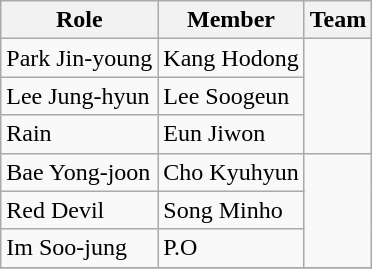<table class=wikitable mw-collapsible>
<tr>
<th>Role</th>
<th>Member</th>
<th>Team</th>
</tr>
<tr>
<td>Park Jin-young</td>
<td>Kang Hodong</td>
<td rowspan=3></td>
</tr>
<tr>
<td>Lee Jung-hyun</td>
<td>Lee Soogeun</td>
</tr>
<tr>
<td>Rain</td>
<td>Eun Jiwon</td>
</tr>
<tr>
<td>Bae Yong-joon</td>
<td>Cho Kyuhyun</td>
<td rowspan=3></td>
</tr>
<tr>
<td>Red Devil</td>
<td>Song Minho</td>
</tr>
<tr>
<td>Im Soo-jung</td>
<td>P.O</td>
</tr>
<tr>
</tr>
</table>
